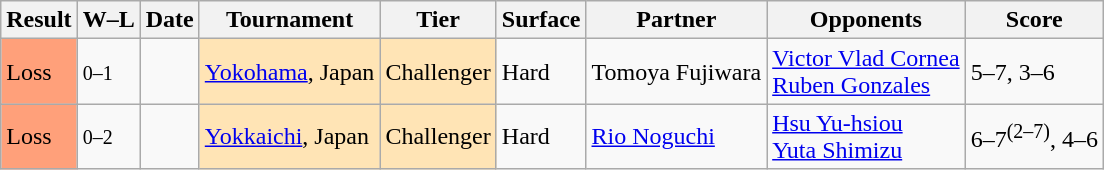<table class="sortable wikitable">
<tr>
<th>Result</th>
<th class="unsortable">W–L</th>
<th>Date</th>
<th>Tournament</th>
<th>Tier</th>
<th>Surface</th>
<th>Partner</th>
<th>Opponents</th>
<th class="unsortable">Score</th>
</tr>
<tr>
<td bgcolor=FFA07A>Loss</td>
<td><small>0–1</small></td>
<td><a href='#'></a></td>
<td style="background:moccasin;"><a href='#'>Yokohama</a>, Japan</td>
<td style="background:moccasin;">Challenger</td>
<td>Hard</td>
<td> Tomoya Fujiwara</td>
<td> <a href='#'>Victor Vlad Cornea</a><br> <a href='#'>Ruben Gonzales</a></td>
<td>5–7, 3–6</td>
</tr>
<tr>
<td bgcolor=FFA07A>Loss</td>
<td><small>0–2</small></td>
<td><a href='#'></a></td>
<td style="background:moccasin;"><a href='#'>Yokkaichi</a>, Japan</td>
<td style="background:moccasin;">Challenger</td>
<td>Hard</td>
<td> <a href='#'>Rio Noguchi</a></td>
<td> <a href='#'>Hsu Yu-hsiou</a><br> <a href='#'>Yuta Shimizu</a></td>
<td>6–7<sup>(2–7)</sup>, 4–6</td>
</tr>
</table>
